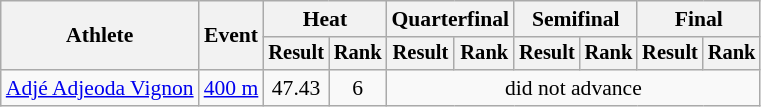<table class="wikitable" style="font-size:90%;">
<tr>
<th rowspan="2">Athlete</th>
<th rowspan="2">Event</th>
<th colspan="2">Heat</th>
<th colspan="2">Quarterfinal</th>
<th colspan="2">Semifinal</th>
<th colspan="2">Final</th>
</tr>
<tr style="font-size:95%">
<th>Result</th>
<th>Rank</th>
<th>Result</th>
<th>Rank</th>
<th>Result</th>
<th>Rank</th>
<th>Result</th>
<th>Rank</th>
</tr>
<tr align=center>
<td align=left><a href='#'>Adjé Adjeoda Vignon</a></td>
<td align=left><a href='#'>400 m</a></td>
<td>47.43</td>
<td>6</td>
<td colspan=6>did not advance</td>
</tr>
</table>
